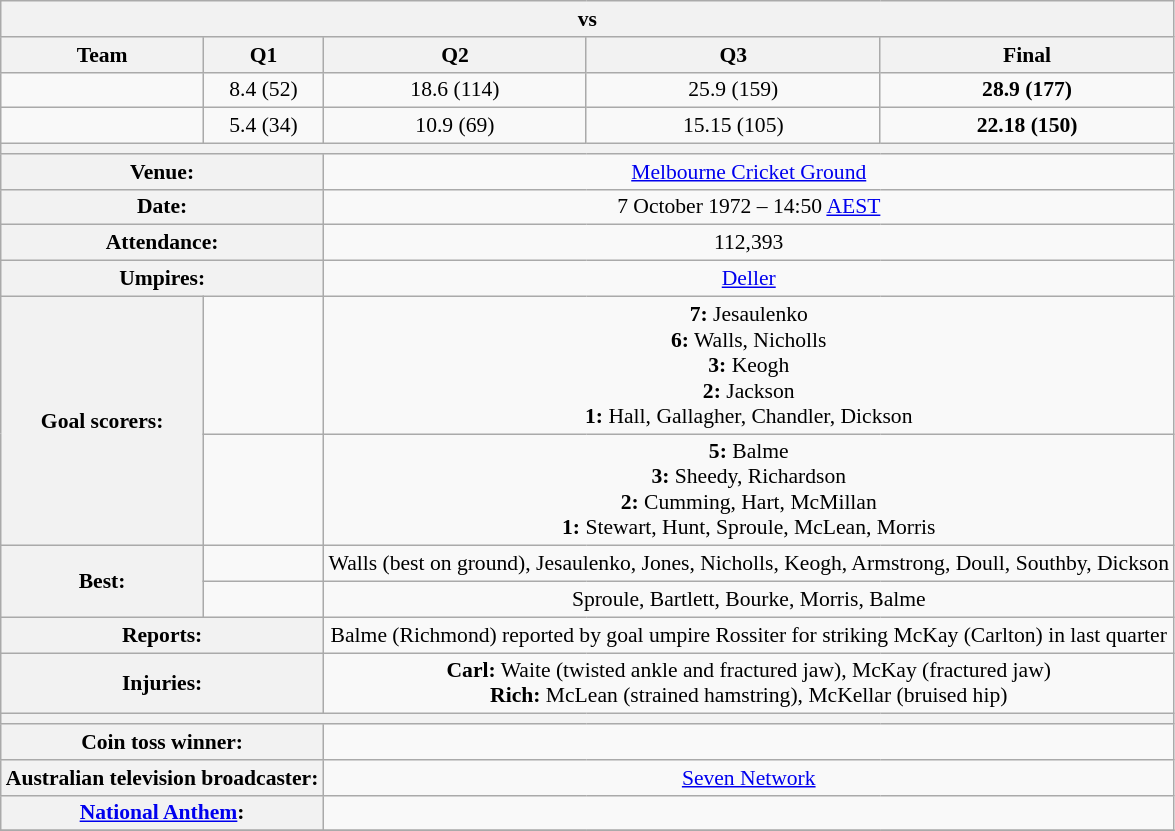<table class="wikitable" style="font-size:90%; text-align:center;">
<tr>
<th colspan="5"> vs </th>
</tr>
<tr>
<th>Team</th>
<th>Q1</th>
<th>Q2</th>
<th>Q3</th>
<th>Final</th>
</tr>
<tr>
<td></td>
<td>8.4 (52)</td>
<td>18.6 (114)</td>
<td>25.9 (159)</td>
<td><strong>28.9 (177)</strong></td>
</tr>
<tr>
<td></td>
<td>5.4 (34)</td>
<td>10.9 (69)</td>
<td>15.15 (105)</td>
<td><strong>22.18 (150)</strong></td>
</tr>
<tr>
<th colspan="5"></th>
</tr>
<tr>
<th colspan="2">Venue:</th>
<td colspan="3"><a href='#'>Melbourne Cricket Ground</a></td>
</tr>
<tr>
<th colspan="2">Date:</th>
<td colspan="3">7 October 1972 – 14:50 <a href='#'>AEST</a></td>
</tr>
<tr>
<th colspan="2">Attendance:</th>
<td colspan="3">112,393</td>
</tr>
<tr>
<th colspan="2">Umpires:</th>
<td colspan="3"><a href='#'>Deller</a></td>
</tr>
<tr>
<th rowspan="2">Goal scorers:</th>
<td></td>
<td colspan="3"><strong>7:</strong> Jesaulenko<br><strong>6:</strong> Walls, Nicholls<br><strong>3:</strong> Keogh<br><strong>2:</strong> Jackson<br><strong>1:</strong> Hall, Gallagher, Chandler, Dickson</td>
</tr>
<tr>
<td></td>
<td colspan="3"><strong>5:</strong> Balme<br><strong>3:</strong> Sheedy, Richardson<br><strong>2:</strong> Cumming, Hart, McMillan<br><strong>1:</strong> Stewart, Hunt, Sproule, McLean, Morris</td>
</tr>
<tr>
<th rowspan="2">Best:</th>
<td></td>
<td colspan="3">Walls (best on ground), Jesaulenko, Jones, Nicholls, Keogh, Armstrong, Doull, Southby, Dickson</td>
</tr>
<tr>
<td></td>
<td colspan="3">Sproule, Bartlett, Bourke, Morris, Balme</td>
</tr>
<tr>
<th colspan="2">Reports:</th>
<td colspan="3">Balme (Richmond) reported by goal umpire Rossiter for striking McKay (Carlton) in last quarter</td>
</tr>
<tr>
<th colspan="2">Injuries:</th>
<td colspan="3"><strong>Carl:</strong> Waite (twisted ankle and fractured jaw), McKay (fractured jaw)<br><strong>Rich:</strong> McLean (strained hamstring), McKellar (bruised hip)</td>
</tr>
<tr>
<th colspan="5"></th>
</tr>
<tr>
<th colspan="2">Coin toss winner:</th>
<td colspan="3"></td>
</tr>
<tr>
<th colspan="2">Australian television broadcaster:</th>
<td colspan="3"><a href='#'>Seven Network</a></td>
</tr>
<tr>
<th colspan="2"><a href='#'>National Anthem</a>:</th>
<td colspan="3"></td>
</tr>
<tr>
</tr>
</table>
